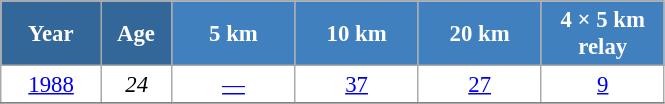<table class="wikitable" style="font-size:95%; text-align:center; border:grey solid 1px; border-collapse:collapse; background:#ffffff;">
<tr>
<th style="background-color:#369; color:white; width:60px;"> Year </th>
<th style="background-color:#369; color:white; width:40px;"> Age </th>
<th style="background-color:#4180be; color:white; width:75px;"> 5 km </th>
<th style="background-color:#4180be; color:white; width:75px;"> 10 km </th>
<th style="background-color:#4180be; color:white; width:75px;"> 20 km </th>
<th style="background-color:#4180be; color:white; width:75px;"> 4 × 5 km <br> relay </th>
</tr>
<tr>
<td><a href='#'>1988</a></td>
<td><em>24</em></td>
<td><a href='#'>—</a></td>
<td><a href='#'>37</a></td>
<td><a href='#'>27</a></td>
<td><a href='#'>9</a></td>
</tr>
<tr>
</tr>
</table>
